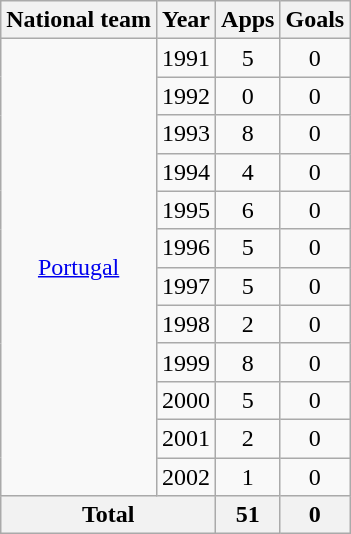<table class=wikitable style=text-align:center>
<tr>
<th>National team</th>
<th>Year</th>
<th>Apps</th>
<th>Goals</th>
</tr>
<tr>
<td rowspan="12"><a href='#'>Portugal</a></td>
<td>1991</td>
<td>5</td>
<td>0</td>
</tr>
<tr>
<td>1992</td>
<td>0</td>
<td>0</td>
</tr>
<tr>
<td>1993</td>
<td>8</td>
<td>0</td>
</tr>
<tr>
<td>1994</td>
<td>4</td>
<td>0</td>
</tr>
<tr>
<td>1995</td>
<td>6</td>
<td>0</td>
</tr>
<tr>
<td>1996</td>
<td>5</td>
<td>0</td>
</tr>
<tr>
<td>1997</td>
<td>5</td>
<td>0</td>
</tr>
<tr>
<td>1998</td>
<td>2</td>
<td>0</td>
</tr>
<tr>
<td>1999</td>
<td>8</td>
<td>0</td>
</tr>
<tr>
<td>2000</td>
<td>5</td>
<td>0</td>
</tr>
<tr>
<td>2001</td>
<td>2</td>
<td>0</td>
</tr>
<tr>
<td>2002</td>
<td>1</td>
<td>0</td>
</tr>
<tr>
<th colspan="2">Total</th>
<th>51</th>
<th>0</th>
</tr>
</table>
